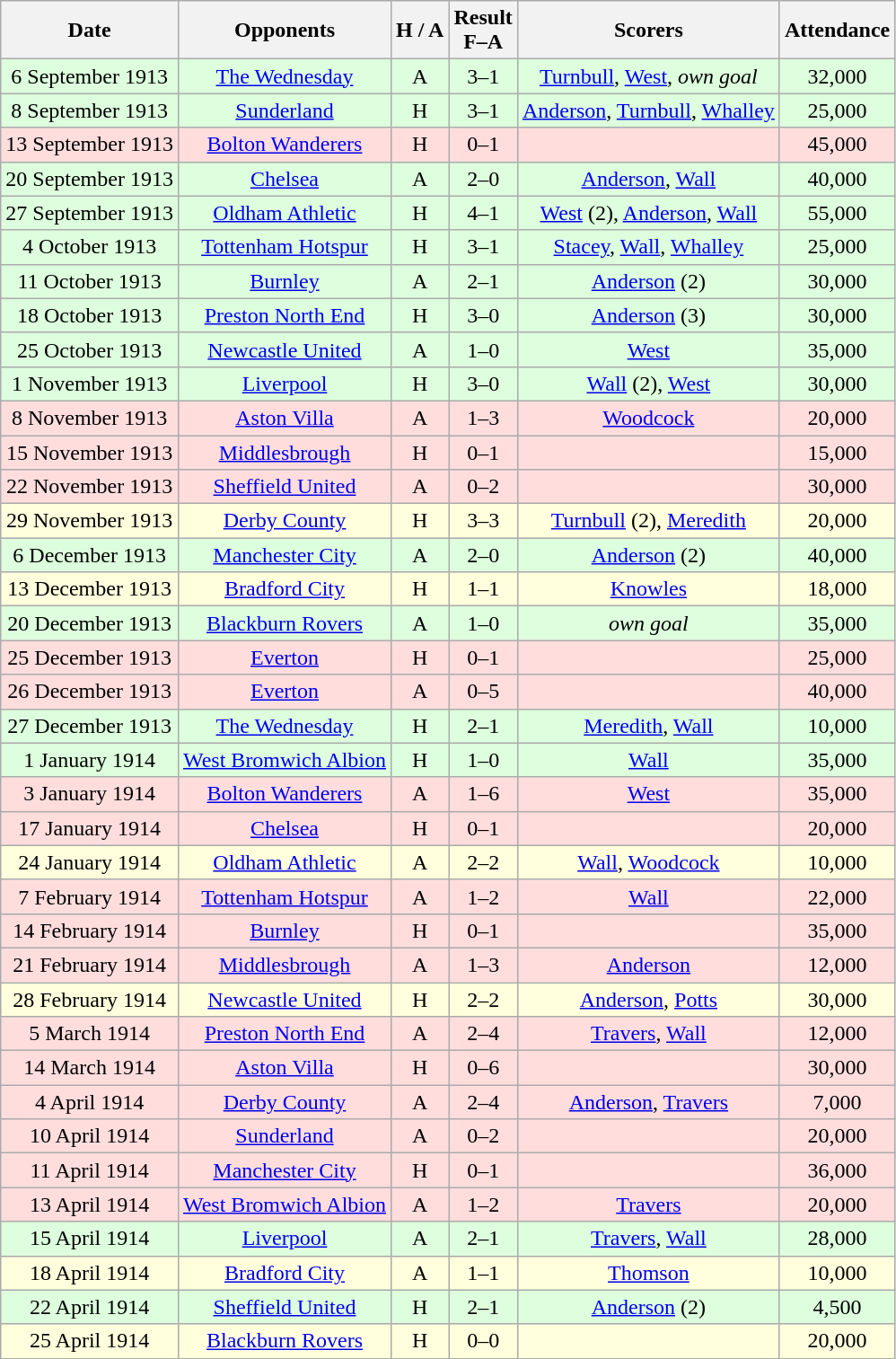<table class="wikitable" style="text-align:center">
<tr>
<th>Date</th>
<th>Opponents</th>
<th>H / A</th>
<th>Result<br>F–A</th>
<th>Scorers</th>
<th>Attendance</th>
</tr>
<tr bgcolor="#ddffdd">
<td>6 September 1913</td>
<td><a href='#'>The Wednesday</a></td>
<td>A</td>
<td>3–1</td>
<td><a href='#'>Turnbull</a>, <a href='#'>West</a>, <em>own goal</em></td>
<td>32,000</td>
</tr>
<tr bgcolor="#ddffdd">
<td>8 September 1913</td>
<td><a href='#'>Sunderland</a></td>
<td>H</td>
<td>3–1</td>
<td><a href='#'>Anderson</a>, <a href='#'>Turnbull</a>, <a href='#'>Whalley</a></td>
<td>25,000</td>
</tr>
<tr bgcolor="#ffdddd">
<td>13 September 1913</td>
<td><a href='#'>Bolton Wanderers</a></td>
<td>H</td>
<td>0–1</td>
<td></td>
<td>45,000</td>
</tr>
<tr bgcolor="#ddffdd">
<td>20 September 1913</td>
<td><a href='#'>Chelsea</a></td>
<td>A</td>
<td>2–0</td>
<td><a href='#'>Anderson</a>, <a href='#'>Wall</a></td>
<td>40,000</td>
</tr>
<tr bgcolor="#ddffdd">
<td>27 September 1913</td>
<td><a href='#'>Oldham Athletic</a></td>
<td>H</td>
<td>4–1</td>
<td><a href='#'>West</a> (2), <a href='#'>Anderson</a>, <a href='#'>Wall</a></td>
<td>55,000</td>
</tr>
<tr bgcolor="#ddffdd">
<td>4 October 1913</td>
<td><a href='#'>Tottenham Hotspur</a></td>
<td>H</td>
<td>3–1</td>
<td><a href='#'>Stacey</a>, <a href='#'>Wall</a>, <a href='#'>Whalley</a></td>
<td>25,000</td>
</tr>
<tr bgcolor="#ddffdd">
<td>11 October 1913</td>
<td><a href='#'>Burnley</a></td>
<td>A</td>
<td>2–1</td>
<td><a href='#'>Anderson</a> (2)</td>
<td>30,000</td>
</tr>
<tr bgcolor="#ddffdd">
<td>18 October 1913</td>
<td><a href='#'>Preston North End</a></td>
<td>H</td>
<td>3–0</td>
<td><a href='#'>Anderson</a> (3)</td>
<td>30,000</td>
</tr>
<tr bgcolor="#ddffdd">
<td>25 October 1913</td>
<td><a href='#'>Newcastle United</a></td>
<td>A</td>
<td>1–0</td>
<td><a href='#'>West</a></td>
<td>35,000</td>
</tr>
<tr bgcolor="#ddffdd">
<td>1 November 1913</td>
<td><a href='#'>Liverpool</a></td>
<td>H</td>
<td>3–0</td>
<td><a href='#'>Wall</a> (2), <a href='#'>West</a></td>
<td>30,000</td>
</tr>
<tr bgcolor="#ffdddd">
<td>8 November 1913</td>
<td><a href='#'>Aston Villa</a></td>
<td>A</td>
<td>1–3</td>
<td><a href='#'>Woodcock</a></td>
<td>20,000</td>
</tr>
<tr bgcolor="#ffdddd">
<td>15 November 1913</td>
<td><a href='#'>Middlesbrough</a></td>
<td>H</td>
<td>0–1</td>
<td></td>
<td>15,000</td>
</tr>
<tr bgcolor="#ffdddd">
<td>22 November 1913</td>
<td><a href='#'>Sheffield United</a></td>
<td>A</td>
<td>0–2</td>
<td></td>
<td>30,000</td>
</tr>
<tr bgcolor="#ffffdd">
<td>29 November 1913</td>
<td><a href='#'>Derby County</a></td>
<td>H</td>
<td>3–3</td>
<td><a href='#'>Turnbull</a> (2), <a href='#'>Meredith</a></td>
<td>20,000</td>
</tr>
<tr bgcolor="#ddffdd">
<td>6 December 1913</td>
<td><a href='#'>Manchester City</a></td>
<td>A</td>
<td>2–0</td>
<td><a href='#'>Anderson</a> (2)</td>
<td>40,000</td>
</tr>
<tr bgcolor="#ffffdd">
<td>13 December 1913</td>
<td><a href='#'>Bradford City</a></td>
<td>H</td>
<td>1–1</td>
<td><a href='#'>Knowles</a></td>
<td>18,000</td>
</tr>
<tr bgcolor="#ddffdd">
<td>20 December 1913</td>
<td><a href='#'>Blackburn Rovers</a></td>
<td>A</td>
<td>1–0</td>
<td><em>own goal</em></td>
<td>35,000</td>
</tr>
<tr bgcolor="#ffdddd">
<td>25 December 1913</td>
<td><a href='#'>Everton</a></td>
<td>H</td>
<td>0–1</td>
<td></td>
<td>25,000</td>
</tr>
<tr bgcolor="#ffdddd">
<td>26 December 1913</td>
<td><a href='#'>Everton</a></td>
<td>A</td>
<td>0–5</td>
<td></td>
<td>40,000</td>
</tr>
<tr bgcolor="#ddffdd">
<td>27 December 1913</td>
<td><a href='#'>The Wednesday</a></td>
<td>H</td>
<td>2–1</td>
<td><a href='#'>Meredith</a>, <a href='#'>Wall</a></td>
<td>10,000</td>
</tr>
<tr bgcolor="#ddffdd">
<td>1 January 1914</td>
<td><a href='#'>West Bromwich Albion</a></td>
<td>H</td>
<td>1–0</td>
<td><a href='#'>Wall</a></td>
<td>35,000</td>
</tr>
<tr bgcolor="#ffdddd">
<td>3 January 1914</td>
<td><a href='#'>Bolton Wanderers</a></td>
<td>A</td>
<td>1–6</td>
<td><a href='#'>West</a></td>
<td>35,000</td>
</tr>
<tr bgcolor="#ffdddd">
<td>17 January 1914</td>
<td><a href='#'>Chelsea</a></td>
<td>H</td>
<td>0–1</td>
<td></td>
<td>20,000</td>
</tr>
<tr bgcolor="#ffffdd">
<td>24 January 1914</td>
<td><a href='#'>Oldham Athletic</a></td>
<td>A</td>
<td>2–2</td>
<td><a href='#'>Wall</a>, <a href='#'>Woodcock</a></td>
<td>10,000</td>
</tr>
<tr bgcolor="#ffdddd">
<td>7 February 1914</td>
<td><a href='#'>Tottenham Hotspur</a></td>
<td>A</td>
<td>1–2</td>
<td><a href='#'>Wall</a></td>
<td>22,000</td>
</tr>
<tr bgcolor="#ffdddd">
<td>14 February 1914</td>
<td><a href='#'>Burnley</a></td>
<td>H</td>
<td>0–1</td>
<td></td>
<td>35,000</td>
</tr>
<tr bgcolor="#ffdddd">
<td>21 February 1914</td>
<td><a href='#'>Middlesbrough</a></td>
<td>A</td>
<td>1–3</td>
<td><a href='#'>Anderson</a></td>
<td>12,000</td>
</tr>
<tr bgcolor="#ffffdd">
<td>28 February 1914</td>
<td><a href='#'>Newcastle United</a></td>
<td>H</td>
<td>2–2</td>
<td><a href='#'>Anderson</a>, <a href='#'>Potts</a></td>
<td>30,000</td>
</tr>
<tr bgcolor="#ffdddd">
<td>5 March 1914</td>
<td><a href='#'>Preston North End</a></td>
<td>A</td>
<td>2–4</td>
<td><a href='#'>Travers</a>, <a href='#'>Wall</a></td>
<td>12,000</td>
</tr>
<tr bgcolor="#ffdddd">
<td>14 March 1914</td>
<td><a href='#'>Aston Villa</a></td>
<td>H</td>
<td>0–6</td>
<td></td>
<td>30,000</td>
</tr>
<tr bgcolor="#ffdddd">
<td>4 April 1914</td>
<td><a href='#'>Derby County</a></td>
<td>A</td>
<td>2–4</td>
<td><a href='#'>Anderson</a>, <a href='#'>Travers</a></td>
<td>7,000</td>
</tr>
<tr bgcolor="#ffdddd">
<td>10 April 1914</td>
<td><a href='#'>Sunderland</a></td>
<td>A</td>
<td>0–2</td>
<td></td>
<td>20,000</td>
</tr>
<tr bgcolor="#ffdddd">
<td>11 April 1914</td>
<td><a href='#'>Manchester City</a></td>
<td>H</td>
<td>0–1</td>
<td></td>
<td>36,000</td>
</tr>
<tr bgcolor="#ffdddd">
<td>13 April 1914</td>
<td><a href='#'>West Bromwich Albion</a></td>
<td>A</td>
<td>1–2</td>
<td><a href='#'>Travers</a></td>
<td>20,000</td>
</tr>
<tr bgcolor="#ddffdd">
<td>15 April 1914</td>
<td><a href='#'>Liverpool</a></td>
<td>A</td>
<td>2–1</td>
<td><a href='#'>Travers</a>, <a href='#'>Wall</a></td>
<td>28,000</td>
</tr>
<tr bgcolor="#ffffdd">
<td>18 April 1914</td>
<td><a href='#'>Bradford City</a></td>
<td>A</td>
<td>1–1</td>
<td><a href='#'>Thomson</a></td>
<td>10,000</td>
</tr>
<tr bgcolor="#ddffdd">
<td>22 April 1914</td>
<td><a href='#'>Sheffield United</a></td>
<td>H</td>
<td>2–1</td>
<td><a href='#'>Anderson</a> (2)</td>
<td>4,500</td>
</tr>
<tr bgcolor="#ffffdd">
<td>25 April 1914</td>
<td><a href='#'>Blackburn Rovers</a></td>
<td>H</td>
<td>0–0</td>
<td></td>
<td>20,000</td>
</tr>
</table>
